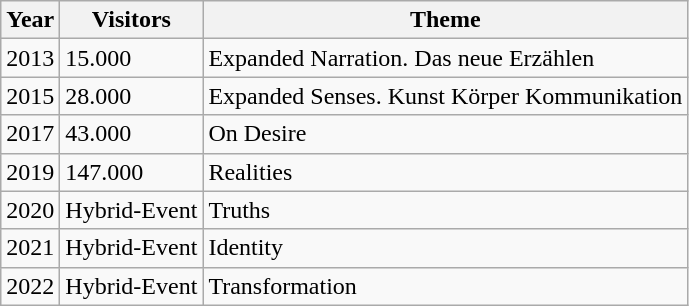<table class="wikitable">
<tr>
<th>Year</th>
<th>Visitors</th>
<th>Theme</th>
</tr>
<tr>
<td>2013</td>
<td>15.000</td>
<td>Expanded Narration. Das neue Erzählen</td>
</tr>
<tr>
<td>2015</td>
<td>28.000</td>
<td>Expanded Senses. Kunst Körper Kommunikation</td>
</tr>
<tr>
<td>2017</td>
<td>43.000</td>
<td>On Desire</td>
</tr>
<tr>
<td>2019</td>
<td>147.000</td>
<td>Realities</td>
</tr>
<tr>
<td>2020</td>
<td>Hybrid-Event</td>
<td>Truths</td>
</tr>
<tr>
<td>2021</td>
<td>Hybrid-Event</td>
<td>Identity</td>
</tr>
<tr>
<td>2022</td>
<td>Hybrid-Event</td>
<td>Transformation</td>
</tr>
</table>
